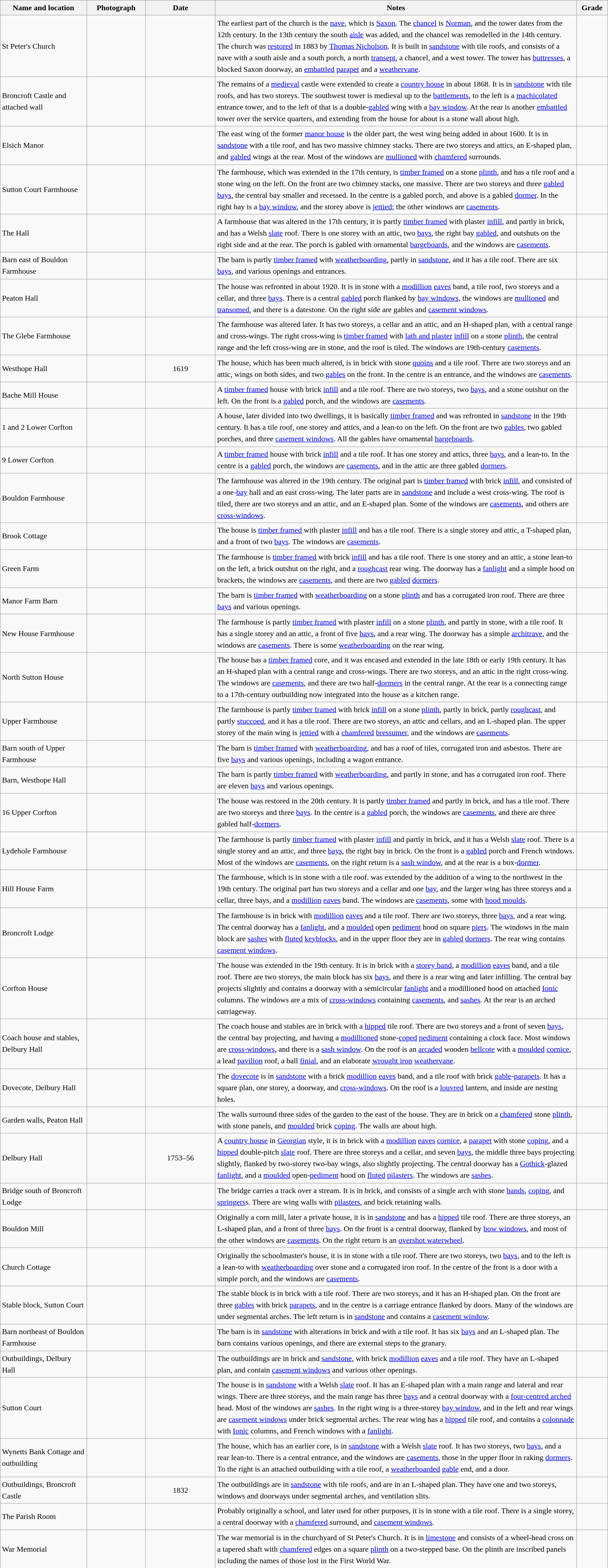<table class="wikitable sortable plainrowheaders" style="width:100%; border:0; text-align:left; line-height:150%;">
<tr>
<th scope="col"  style="width:150px">Name and location</th>
<th scope="col"  style="width:100px" class="unsortable">Photograph</th>
<th scope="col"  style="width:120px">Date</th>
<th scope="col"  style="width:650px" class="unsortable">Notes</th>
<th scope="col"  style="width:50px">Grade</th>
</tr>
<tr>
<td>St Peter's Church<br><small></small></td>
<td></td>
<td align="center"></td>
<td>The earliest part of the church is the <a href='#'>nave</a>, which is <a href='#'>Saxon</a>.  The <a href='#'>chancel</a> is <a href='#'>Norman</a>, and the tower dates from the 12th century.  In the 13th century the south <a href='#'>aisle</a> was added, and the chancel was remodelled in the 14th century.  The church was <a href='#'>restored</a> in 1883 by <a href='#'>Thomas Nicholson</a>.  It is built in <a href='#'>sandstone</a> with tile roofs, and consists of a nave with a south aisle and a south porch, a north <a href='#'>transept</a>, a chancel, and a west tower.  The tower has <a href='#'>buttresses</a>, a blocked Saxon doorway, an <a href='#'>embattled</a> <a href='#'>parapet</a> and a <a href='#'>weathervane</a>.</td>
<td align="center" ></td>
</tr>
<tr>
<td>Broncroft Castle and attached wall<br><small></small></td>
<td></td>
<td align="center"></td>
<td>The remains of a <a href='#'>medieval</a> castle were extended to create a <a href='#'>country house</a> in about 1868.  It is in <a href='#'>sandstone</a> with tile roofs, and has two storeys.  The southwest tower is medieval up to the <a href='#'>battlements</a>, to the left is a <a href='#'>machicolated</a> entrance tower, and to the left of that is a double-<a href='#'>gabled</a> wing with a <a href='#'>bay window</a>.  At the rear is another <a href='#'>embattled</a> tower over the service quarters, and extending from the house for about  is a stone wall about  high.</td>
<td align="center" ></td>
</tr>
<tr>
<td>Elsich Manor<br><small></small></td>
<td></td>
<td align="center"></td>
<td>The east wing of the former <a href='#'>manor house</a> is the older part, the west wing being added in about 1600.  It is in <a href='#'>sandstone</a> with a tile roof, and has two massive chimney stacks.  There are two storeys and attics, an E-shaped plan, and <a href='#'>gabled</a> wings at the rear.  Most of the windows are <a href='#'>mullioned</a> with <a href='#'>chamfered</a> surrounds.</td>
<td align="center" ></td>
</tr>
<tr>
<td>Sutton Court Farmhouse<br><small></small></td>
<td></td>
<td align="center"></td>
<td>The farmhouse, which was extended in the 17th century, is <a href='#'>timber framed</a> on a stone <a href='#'>plinth</a>, and has a tile roof and a stone wing on the left.  On the front are two chimney stacks, one massive.  There are two storeys and three <a href='#'>gabled</a> <a href='#'>bays</a>, the central bay smaller and recessed.  In the centre is a gabled porch, and above is a gabled <a href='#'>dormer</a>.  In the right bay is a <a href='#'>bay window</a>, and the storey above is <a href='#'>jettied</a>; the other windows are <a href='#'>casements</a>.</td>
<td align="center" ></td>
</tr>
<tr>
<td>The Hall<br><small></small></td>
<td></td>
<td align="center"></td>
<td>A farmhouse that was altered in the 17th century, it is partly <a href='#'>timber framed</a> with plaster <a href='#'>infill</a>, and partly in brick, and has a Welsh <a href='#'>slate</a> roof.  There is one storey with an attic, two <a href='#'>bays</a>, the right bay <a href='#'>gabled</a>, and outshuts on the right side and at the rear.  The porch is gabled with ornamental <a href='#'>bargeboards</a>, and the windows are <a href='#'>casements</a>.</td>
<td align="center" ></td>
</tr>
<tr>
<td>Barn east of Bouldon Farmhouse<br><small></small></td>
<td></td>
<td align="center"></td>
<td>The barn is partly <a href='#'>timber framed</a> with <a href='#'>weatherboarding</a>, partly in <a href='#'>sandstone</a>, and it has a tile roof.  There are six <a href='#'>bays</a>, and various openings and entrances.</td>
<td align="center" ></td>
</tr>
<tr>
<td>Peaton Hall<br><small></small></td>
<td></td>
<td align="center"></td>
<td>The house was refronted in about 1920.  It is in stone with a <a href='#'>modillion</a> <a href='#'>eaves</a> band, a tile roof, two storeys and a cellar, and three <a href='#'>bays</a>.  There is a central <a href='#'>gabled</a> porch flanked by <a href='#'>bay windows</a>, the windows are <a href='#'>mullioned</a> and <a href='#'>transomed</a>, and there is a datestone.  On the right side are gables and <a href='#'>casement windows</a>.</td>
<td align="center" ></td>
</tr>
<tr>
<td>The Glebe Farmhouse<br><small></small></td>
<td></td>
<td align="center"></td>
<td>The farmhouse was altered later.  It has two storeys, a cellar and an attic, and an H-shaped plan, with a central range and cross-wings.  The right cross-wing is <a href='#'>timber framed</a> with <a href='#'>lath and plaster</a> <a href='#'>infill</a> on a stone <a href='#'>plinth</a>, the central range and the left cross-wing are in stone, and the roof is tiled.  The windows are 19th-century <a href='#'>casements</a>.</td>
<td align="center" ></td>
</tr>
<tr>
<td>Westhope Hall<br><small></small></td>
<td></td>
<td align="center">1619</td>
<td>The house, which has been much altered, is in brick with stone <a href='#'>quoins</a> and a tile roof.  There are two storeys and an attic, wings on both sides, and two <a href='#'>gables</a> on the front.  In the centre is an entrance, and the windows are <a href='#'>casements</a>.</td>
<td align="center" ></td>
</tr>
<tr>
<td>Bache Mill House<br><small></small></td>
<td></td>
<td align="center"></td>
<td>A <a href='#'>timber framed</a> house with brick <a href='#'>infill</a> and a tile roof.  There are two storeys, two <a href='#'>bays</a>, and a stone outshut on the left.  On the front is a <a href='#'>gabled</a> porch, and the windows are <a href='#'>casements</a>.</td>
<td align="center" ></td>
</tr>
<tr>
<td>1 and 2 Lower Corfton<br><small></small></td>
<td></td>
<td align="center"></td>
<td>A house, later divided into two dwellings, it is basically <a href='#'>timber framed</a> and was refronted in <a href='#'>sandstone</a> in the 19th century.  It has a tile roof, one storey and attics, and a lean-to on the left.  On the front are two <a href='#'>gables</a>, two gabled porches, and three <a href='#'>casement windows</a>.  All the gables have ornamental <a href='#'>bargeboards</a>.</td>
<td align="center" ></td>
</tr>
<tr>
<td>9 Lower Corfton<br><small></small></td>
<td></td>
<td align="center"></td>
<td>A <a href='#'>timber framed</a> house with brick <a href='#'>infill</a> and a tile roof.  It has one storey and attics, three <a href='#'>bays</a>, and a lean-to.  In the centre is a <a href='#'>gabled</a> porch, the windows are <a href='#'>casements</a>, and in the attic are three gabled <a href='#'>dormers</a>.</td>
<td align="center" ></td>
</tr>
<tr>
<td>Bouldon Farmhouse<br><small></small></td>
<td></td>
<td align="center"></td>
<td>The farmhouse was altered in the 19th century.  The original part is <a href='#'>timber framed</a> with brick <a href='#'>infill</a>, and consisted of a one-<a href='#'>bay</a> hall and an east cross-wing.  The later parts are in <a href='#'>sandstone</a> and include a west cross-wing.  The roof is tiled, there are two storeys and an attic, and an E-shaped plan.  Some of the windows are <a href='#'>casements</a>, and others are <a href='#'>cross-windows</a>.</td>
<td align="center" ></td>
</tr>
<tr>
<td>Brook Cottage<br><small></small></td>
<td></td>
<td align="center"></td>
<td>The house is <a href='#'>timber framed</a> with plaster <a href='#'>infill</a> and has a tile roof.  There is a single storey and attic, a T-shaped plan, and a front of two <a href='#'>bays</a>.  The windows are <a href='#'>casements</a>.</td>
<td align="center" ></td>
</tr>
<tr>
<td>Green Farm<br><small></small></td>
<td></td>
<td align="center"></td>
<td>The farmhouse is <a href='#'>timber framed</a> with brick <a href='#'>infill</a> and has a tile roof.  There is one storey and an attic, a stone lean-to on the left, a brick outshut on the right, and a <a href='#'>roughcast</a> rear wing.  The doorway has a <a href='#'>fanlight</a> and a simple hood on brackets, the windows are <a href='#'>casements</a>, and there are two <a href='#'>gabled</a> <a href='#'>dormers</a>.</td>
<td align="center" ></td>
</tr>
<tr>
<td>Manor Farm Barn<br><small></small></td>
<td></td>
<td align="center"></td>
<td>The barn is <a href='#'>timber framed</a> with <a href='#'>weatherboarding</a> on a stone <a href='#'>plinth</a> and has a corrugated iron roof.  There are three <a href='#'>bays</a> and various openings.</td>
<td align="center" ></td>
</tr>
<tr>
<td>New House Farmhouse<br><small></small></td>
<td></td>
<td align="center"></td>
<td>The farmhouse is partly <a href='#'>timber framed</a> with plaster <a href='#'>infill</a> on a stone <a href='#'>plinth</a>, and partly in stone, with a tile roof.  It has a single storey and an attic, a front of five <a href='#'>bays</a>, and a rear wing.  The doorway has a simple <a href='#'>architrave</a>, and the windows are <a href='#'>casements</a>.  There is some <a href='#'>weatherboarding</a> on the rear wing.</td>
<td align="center" ></td>
</tr>
<tr>
<td>North Sutton House<br><small></small></td>
<td></td>
<td align="center"></td>
<td>The house has a <a href='#'>timber framed</a> core, and it was encased and extended in the late 18th or early 19th century.  It has an H-shaped plan with a central range and cross-wings.  There are two storeys, and an attic in the right cross-wing.  The windows are <a href='#'>casements</a>, and there are two half-<a href='#'>dormers</a> in the central range.  At the rear is a connecting range to a 17th-century outbuilding now integrated into the house as a kitchen range.</td>
<td align="center" ></td>
</tr>
<tr>
<td>Upper Farmhouse<br><small></small></td>
<td></td>
<td align="center"></td>
<td>The farmhouse is partly <a href='#'>timber framed</a> with brick <a href='#'>infill</a> on a stone <a href='#'>plinth</a>, partly in brick, partly <a href='#'>roughcast</a>, and partly <a href='#'>stuccoed</a>, and it has a tile roof.  There are two storeys, an attic and cellars, and an L-shaped plan.  The upper storey of the main wing is <a href='#'>jettied</a> with a <a href='#'>chamfered</a> <a href='#'>bressumer</a>, and the windows are <a href='#'>casements</a>.</td>
<td align="center" ></td>
</tr>
<tr>
<td>Barn south of Upper Farmhouse<br><small></small></td>
<td></td>
<td align="center"></td>
<td>The barn is <a href='#'>timber framed</a> with <a href='#'>weatherboarding</a>, and has a roof of tiles, corrugated iron and asbestos.  There are five <a href='#'>bays</a> and various openings, including a wagon entrance.</td>
<td align="center" ></td>
</tr>
<tr>
<td>Barn, Westhope Hall<br><small></small></td>
<td></td>
<td align="center"></td>
<td>The barn is partly <a href='#'>timber framed</a> with <a href='#'>weatherboarding</a>, and partly in stone, and has a corrugated iron roof.  There are eleven <a href='#'>bays</a> and various openings.</td>
<td align="center" ></td>
</tr>
<tr>
<td>16 Upper Corfton<br><small></small></td>
<td></td>
<td align="center"></td>
<td>The house was restored in the 20th century.  It is partly <a href='#'>timber framed</a> and partly in brick, and has a tile roof.  There are two storeys and three <a href='#'>bays</a>.  In the centre is a <a href='#'>gabled</a> porch, the windows are <a href='#'>casements</a>, and there are three gabled half-<a href='#'>dormers</a>.</td>
<td align="center" ></td>
</tr>
<tr>
<td>Lydehole Farmhouse<br><small></small></td>
<td></td>
<td align="center"></td>
<td>The farmhouse is partly <a href='#'>timber framed</a> with plaster <a href='#'>infill</a> and partly in brick, and it has a Welsh <a href='#'>slate</a> roof.  There is a single storey and an attic, and three <a href='#'>bays</a>, the right bay in brick.  On the front is a <a href='#'>gabled</a> porch and French windows.  Most of the windows are <a href='#'>casements</a>, on the right return is a <a href='#'>sash window</a>, and at the rear is a box-<a href='#'>dormer</a>.</td>
<td align="center" ></td>
</tr>
<tr>
<td>Hill House Farm<br><small></small></td>
<td></td>
<td align="center"></td>
<td>The farmhouse, which is in stone with a tile roof. was extended by the addition of a wing to the northwest in the 19th century.  The original part has two storeys and a cellar and one <a href='#'>bay</a>, and the larger wing has three storeys and a cellar, three bays, and a <a href='#'>modillion</a> <a href='#'>eaves</a> band.  The windows are <a href='#'>casements</a>, some with <a href='#'>hood moulds</a>.</td>
<td align="center" ></td>
</tr>
<tr>
<td>Broncroft Lodge<br><small></small></td>
<td></td>
<td align="center"></td>
<td>The farmhouse is in brick with <a href='#'>modillion</a> <a href='#'>eaves</a> and a tile roof.  There are two storeys, three <a href='#'>bays</a>, and a rear wing.  The central doorway has a <a href='#'>fanlight</a>, and a <a href='#'>moulded</a> open <a href='#'>pediment</a> hood on square <a href='#'>piers</a>.  The windows in the main block are <a href='#'>sashes</a> with <a href='#'>fluted</a> <a href='#'>keyblocks</a>, and in the upper floor they are in <a href='#'>gabled</a> <a href='#'>dormers</a>.  The rear wing contains <a href='#'>casement windows</a>.</td>
<td align="center" ></td>
</tr>
<tr>
<td>Corfton House<br><small></small></td>
<td></td>
<td align="center"></td>
<td>The house was extended in the 19th century.  It is in brick with a <a href='#'>storey band</a>, a <a href='#'>modillion</a> <a href='#'>eaves</a> band, and a tile roof.  There are two storeys, the main block has six <a href='#'>bays</a>, and there is a rear wing and later infilling.  The central bay projects slightly and contains a doorway with a semicircular <a href='#'>fanlight</a> and a modillioned hood on attached <a href='#'>Ionic</a> columns.  The windows are a mix of <a href='#'>cross-windows</a> containing <a href='#'>casements</a>, and <a href='#'>sashes</a>.  At the rear is an arched carriageway.</td>
<td align="center" ></td>
</tr>
<tr>
<td>Coach house and stables,<br>Delbury Hall<br><small></small></td>
<td></td>
<td align="center"></td>
<td>The coach house and stables are in brick with a <a href='#'>hipped</a> tile roof.  There are two storeys and a front of seven <a href='#'>bays</a>, the central bay projecting, and having a <a href='#'>modillioned</a> stone-<a href='#'>coped</a> <a href='#'>pediment</a> containing a clock face.  Most windows are <a href='#'>cross-windows</a>, and there is a <a href='#'>sash window</a>.  On the roof is an <a href='#'>arcaded</a> wooden <a href='#'>bellcote</a> with a <a href='#'>moulded</a> <a href='#'>cornice</a>, a lead <a href='#'>pavilion</a> roof, a ball <a href='#'>finial</a>, and an elaborate <a href='#'>wrought iron</a> <a href='#'>weathervane</a>.</td>
<td align="center" ></td>
</tr>
<tr>
<td>Dovecote, Delbury Hall<br><small></small></td>
<td></td>
<td align="center"></td>
<td>The <a href='#'>dovecote</a> is in <a href='#'>sandstone</a> with a brick <a href='#'>modillion</a> <a href='#'>eaves</a> band, and a tile roof with brick <a href='#'>gable</a>-<a href='#'>parapets</a>.  It has a square plan, one storey, a doorway, and <a href='#'>cross-windows</a>.  On the roof is a <a href='#'>louvred</a> lantern, and inside are nesting holes.</td>
<td align="center" ></td>
</tr>
<tr>
<td>Garden walls, Peaton Hall<br><small></small></td>
<td></td>
<td align="center"></td>
<td>The walls surround three sides of the garden to the east of the house.  They are in brick on a <a href='#'>chamfered</a> stone <a href='#'>plinth</a>, with stone panels, and <a href='#'>moulded</a> brick <a href='#'>coping</a>.  The walls are about  high.</td>
<td align="center" ></td>
</tr>
<tr>
<td>Delbury Hall<br><small></small></td>
<td></td>
<td align="center">1753–56</td>
<td>A <a href='#'>country house</a> in <a href='#'>Georgian</a> style, it is in brick with a <a href='#'>modillion</a> <a href='#'>eaves</a> <a href='#'>cornice</a>, a <a href='#'>parapet</a> with stone <a href='#'>coping</a>, and a <a href='#'>hipped</a> double-pitch <a href='#'>slate</a> roof.  There are three storeys and a cellar, and seven <a href='#'>bays</a>, the middle three bays projecting slightly, flanked by two-storey two-bay wings, also slightly projecting.  The central doorway has a <a href='#'>Gothick</a>-glazed <a href='#'>fanlight</a>, and a <a href='#'>moulded</a> open-<a href='#'>pediment</a> hood on <a href='#'>fluted</a> <a href='#'>pilasters</a>.  The windows are <a href='#'>sashes</a>.</td>
<td align="center" ></td>
</tr>
<tr>
<td>Bridge south of Broncroft Lodge<br><small></small></td>
<td></td>
<td align="center"></td>
<td>The bridge carries a track over a stream.  It is in brick, and consists of a single arch with stone <a href='#'>bands</a>, <a href='#'>coping</a>, and <a href='#'>springers</a>s.  There are wing walls with <a href='#'>pilasters</a>, and brick retaining walls.</td>
<td align="center" ></td>
</tr>
<tr>
<td>Bouldon Mill<br><small></small></td>
<td></td>
<td align="center"></td>
<td>Originally a corn mill, later a private house, it is in <a href='#'>sandstone</a> and has a <a href='#'>hipped</a> tile roof.  There are three storeys, an L-shaped plan, and a front of three <a href='#'>bays</a>.  On the front is a central doorway, flanked by <a href='#'>bow windows</a>, and most of the other windows are <a href='#'>casements</a>.  On the right return is an <a href='#'>overshot waterwheel</a>.</td>
<td align="center" ></td>
</tr>
<tr>
<td>Church Cottage<br><small></small></td>
<td></td>
<td align="center"></td>
<td>Originally the schoolmaster's house, it is in stone with a tile roof.  There are two storeys, two <a href='#'>bays</a>, and to the left is a lean-to with <a href='#'>weatherboarding</a> over stone and a corrugated iron roof.  In the centre of the front is a door with a simple porch, and the windows are <a href='#'>casements</a>.</td>
<td align="center" ></td>
</tr>
<tr>
<td>Stable block, Sutton Court<br><small></small></td>
<td></td>
<td align="center"></td>
<td>The stable block is in brick with a tile roof.  There are two storeys, and it has an H-shaped plan.  On the front are three <a href='#'>gables</a> with brick <a href='#'>parapets</a>, and in the centre is a carriage entrance flanked by doors.  Many of the windows are under segmental arches.  The left return is in <a href='#'>sandstone</a> and contains a <a href='#'>casement window</a>.</td>
<td align="center" ></td>
</tr>
<tr>
<td>Barn northeast of Bouldon Farmhouse<br><small></small></td>
<td></td>
<td align="center"></td>
<td>The barn is in <a href='#'>sandstone</a> with alterations in brick and with a tile roof.  It has six <a href='#'>bays</a> and an L-shaped plan.  The barn contains various openings, and there are external steps to the granary.</td>
<td align="center" ></td>
</tr>
<tr>
<td>Outbuildings, Delbury Hall<br><small></small></td>
<td></td>
<td align="center"></td>
<td>The outbuildings are in brick and <a href='#'>sandstone</a>, with brick <a href='#'>modillion</a> <a href='#'>eaves</a> and a tile roof.  They have an L-shaped plan, and contain <a href='#'>casement windows</a> and various other openings.</td>
<td align="center" ></td>
</tr>
<tr>
<td>Sutton Court<br><small></small></td>
<td></td>
<td align="center"></td>
<td>The house is in <a href='#'>sandstone</a> with a Welsh <a href='#'>slate</a> roof.  It has an E-shaped plan with a main range and lateral and rear wings.  There are three storeys, and the main range has three <a href='#'>bays</a> and a central doorway with a <a href='#'>four-centred arched</a> head.  Most of the windows are <a href='#'>sashes</a>.  In the right wing is a three-storey <a href='#'>bay window</a>, and in the left and rear wings are <a href='#'>casement windows</a> under brick segmental arches.  The rear wing has a <a href='#'>hipped</a> tile roof, and contains a <a href='#'>colonnade</a> with <a href='#'>Ionic</a> columns, and French windows with a <a href='#'>fanlight</a>.</td>
<td align="center" ></td>
</tr>
<tr>
<td>Wynetts Bank Cottage and outbuilding<br><small></small></td>
<td></td>
<td align="center"></td>
<td>The house, which has an earlier core, is in <a href='#'>sandstone</a> with a Welsh <a href='#'>slate</a> roof.  It has two storeys, two <a href='#'>bays</a>, and a rear lean-to.  There is a central entrance, and the windows are <a href='#'>casements</a>, those in the upper floor in raking <a href='#'>dormers</a>.  To the right is an attached outbuilding with a tile roof, a <a href='#'>weatherboarded</a> <a href='#'>gable</a> end, and a door.</td>
<td align="center" ></td>
</tr>
<tr>
<td>Outbuildings, Broncroft Castle<br><small></small></td>
<td></td>
<td align="center">1832</td>
<td>The outbuildings are in <a href='#'>sandstone</a> with tile roofs, and are in an L-shaped plan.  They have one and two storeys, windows and doorways under segmental arches, and ventilation slits.</td>
<td align="center" ></td>
</tr>
<tr>
<td>The Parish Room<br><small></small></td>
<td></td>
<td align="center"></td>
<td>Probably originally a school, and later used for other purposes, it is in stone with a tile roof.  There is a single storey, a central doorway with a <a href='#'>chamfered</a> surround, and <a href='#'>casement windows</a>.</td>
<td align="center" ></td>
</tr>
<tr>
<td>War Memorial<br><small></small></td>
<td></td>
<td align="center"></td>
<td>The war memorial is in the churchyard of St Peter's Church.  It is in <a href='#'>limestone</a> and consists of a wheel-head cross on a tapered shaft with <a href='#'>chamfered</a> edges on a square <a href='#'>plinth</a> on a two-stepped base.  On the plinth are inscribed panels including the names of those lost in the First World War.</td>
<td align="center" ></td>
</tr>
<tr>
</tr>
</table>
